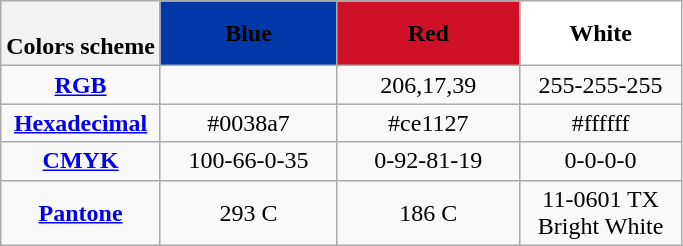<table class="wikitable" style="text-align:center;">
<tr>
<th><br>Colors scheme</th>
<th style="background-color:#0038a7;width:110px"><span>Blue</span></th>
<th style="background-color:#ce1127;width:115px"><span>Red</span></th>
<th style="background-color:#ffffff;width:100px">White</th>
</tr>
<tr>
<td><strong><a href='#'>RGB</a></strong></td>
<td></td>
<td>206,17,39</td>
<td>255-255-255</td>
</tr>
<tr>
<td><strong><a href='#'>Hexadecimal</a></strong></td>
<td>#0038a7</td>
<td>#ce1127</td>
<td>#ffffff</td>
</tr>
<tr>
<td><strong><a href='#'>CMYK</a></strong></td>
<td>100-66-0-35</td>
<td>0-92-81-19</td>
<td>0-0-0-0</td>
</tr>
<tr>
<td><strong><a href='#'>Pantone</a></strong></td>
<td>293 C</td>
<td>186 C</td>
<td>11-0601 TX Bright White</td>
</tr>
</table>
